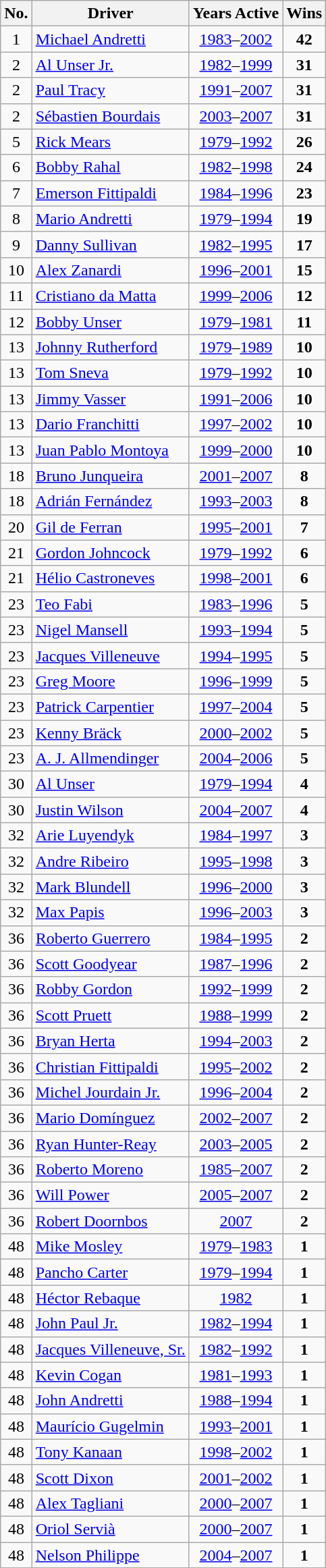<table class="wikitable">
<tr>
<th>No.</th>
<th>Driver</th>
<th>Years Active</th>
<th>Wins</th>
</tr>
<tr>
<td align="center">1</td>
<td> <a href='#'>Michael Andretti</a></td>
<td align="center"><a href='#'>1983</a>–<a href='#'>2002</a></td>
<td align="center"><strong>42</strong></td>
</tr>
<tr>
<td align="center">2</td>
<td> <a href='#'>Al Unser Jr.</a></td>
<td align="center"><a href='#'>1982</a>–<a href='#'>1999</a></td>
<td align="center"><strong>31</strong></td>
</tr>
<tr>
<td align="center">2</td>
<td> <a href='#'>Paul Tracy</a></td>
<td align="center"><a href='#'>1991</a>–<a href='#'>2007</a></td>
<td align="center"><strong>31</strong></td>
</tr>
<tr>
<td align="center">2</td>
<td> <a href='#'>Sébastien Bourdais</a></td>
<td align="center"><a href='#'>2003</a>–<a href='#'>2007</a></td>
<td align="center"><strong>31</strong></td>
</tr>
<tr>
<td align="center">5</td>
<td> <a href='#'>Rick Mears</a></td>
<td align="center"><a href='#'>1979</a>–<a href='#'>1992</a></td>
<td align="center"><strong>26</strong></td>
</tr>
<tr>
<td align="center">6</td>
<td> <a href='#'>Bobby Rahal</a></td>
<td align="center"><a href='#'>1982</a>–<a href='#'>1998</a></td>
<td align="center"><strong>24</strong></td>
</tr>
<tr>
<td align="center">7</td>
<td> <a href='#'>Emerson Fittipaldi</a></td>
<td align="center"><a href='#'>1984</a>–<a href='#'>1996</a></td>
<td align="center"><strong>23</strong></td>
</tr>
<tr>
<td align="center">8</td>
<td> <a href='#'>Mario Andretti</a></td>
<td align="center"><a href='#'>1979</a>–<a href='#'>1994</a></td>
<td align="center"><strong>19</strong></td>
</tr>
<tr>
<td align="center">9</td>
<td> <a href='#'>Danny Sullivan</a></td>
<td align="center"><a href='#'>1982</a>–<a href='#'>1995</a></td>
<td align="center"><strong>17</strong></td>
</tr>
<tr>
<td align="center">10</td>
<td> <a href='#'>Alex Zanardi</a></td>
<td align="center"><a href='#'>1996</a>–<a href='#'>2001</a></td>
<td align="center"><strong>15</strong></td>
</tr>
<tr>
<td align="center">11</td>
<td> <a href='#'>Cristiano da Matta</a></td>
<td align="center"><a href='#'>1999</a>–<a href='#'>2006</a></td>
<td align="center"><strong>12</strong></td>
</tr>
<tr>
<td align="center">12</td>
<td> <a href='#'>Bobby Unser</a></td>
<td align="center"><a href='#'>1979</a>–<a href='#'>1981</a></td>
<td align="center"><strong>11</strong></td>
</tr>
<tr>
<td align="center">13</td>
<td> <a href='#'>Johnny Rutherford</a></td>
<td align="center"><a href='#'>1979</a>–<a href='#'>1989</a></td>
<td align="center"><strong>10</strong></td>
</tr>
<tr>
<td align="center">13</td>
<td> <a href='#'>Tom Sneva</a></td>
<td align="center"><a href='#'>1979</a>–<a href='#'>1992</a></td>
<td align="center"><strong>10</strong></td>
</tr>
<tr>
<td align="center">13</td>
<td> <a href='#'>Jimmy Vasser</a></td>
<td align="center"><a href='#'>1991</a>–<a href='#'>2006</a></td>
<td align="center"><strong>10</strong></td>
</tr>
<tr>
<td align="center">13</td>
<td> <a href='#'>Dario Franchitti</a></td>
<td align="center"><a href='#'>1997</a>–<a href='#'>2002</a></td>
<td align="center"><strong>10</strong></td>
</tr>
<tr>
<td align="center">13</td>
<td> <a href='#'>Juan Pablo Montoya</a></td>
<td align="center"><a href='#'>1999</a>–<a href='#'>2000</a></td>
<td align="center"><strong>10</strong></td>
</tr>
<tr>
<td align="center">18</td>
<td> <a href='#'>Bruno Junqueira</a></td>
<td align="center"><a href='#'>2001</a>–<a href='#'>2007</a></td>
<td align="center"><strong>8</strong></td>
</tr>
<tr>
<td align="center">18</td>
<td> <a href='#'>Adrián Fernández</a></td>
<td align="center"><a href='#'>1993</a>–<a href='#'>2003</a></td>
<td align="center"><strong>8</strong></td>
</tr>
<tr>
<td align="center">20</td>
<td> <a href='#'>Gil de Ferran</a></td>
<td align="center"><a href='#'>1995</a>–<a href='#'>2001</a></td>
<td align="center"><strong>7</strong></td>
</tr>
<tr>
<td align="center">21</td>
<td> <a href='#'>Gordon Johncock</a></td>
<td align="center"><a href='#'>1979</a>–<a href='#'>1992</a></td>
<td align="center"><strong>6</strong></td>
</tr>
<tr>
<td align="center">21</td>
<td> <a href='#'>Hélio Castroneves</a></td>
<td align="center"><a href='#'>1998</a>–<a href='#'>2001</a></td>
<td align="center"><strong>6</strong></td>
</tr>
<tr>
<td align="center">23</td>
<td> <a href='#'>Teo Fabi</a></td>
<td align="center"><a href='#'>1983</a>–<a href='#'>1996</a></td>
<td align="center"><strong>5</strong></td>
</tr>
<tr>
<td align="center">23</td>
<td> <a href='#'>Nigel Mansell</a></td>
<td align="center"><a href='#'>1993</a>–<a href='#'>1994</a></td>
<td align="center"><strong>5</strong></td>
</tr>
<tr>
<td align="center">23</td>
<td> <a href='#'>Jacques Villeneuve</a></td>
<td align="center"><a href='#'>1994</a>–<a href='#'>1995</a></td>
<td align="center"><strong>5</strong></td>
</tr>
<tr>
<td align="center">23</td>
<td> <a href='#'>Greg Moore</a></td>
<td align="center"><a href='#'>1996</a>–<a href='#'>1999</a></td>
<td align="center"><strong>5</strong></td>
</tr>
<tr>
<td align="center">23</td>
<td> <a href='#'>Patrick Carpentier</a></td>
<td align="center"><a href='#'>1997</a>–<a href='#'>2004</a></td>
<td align="center"><strong>5</strong></td>
</tr>
<tr>
<td align="center">23</td>
<td> <a href='#'>Kenny Bräck</a></td>
<td align="center"><a href='#'>2000</a>–<a href='#'>2002</a></td>
<td align="center"><strong>5</strong></td>
</tr>
<tr>
<td align="center">23</td>
<td> <a href='#'>A. J. Allmendinger</a></td>
<td align="center"><a href='#'>2004</a>–<a href='#'>2006</a></td>
<td align="center"><strong>5</strong></td>
</tr>
<tr>
<td align="center">30</td>
<td> <a href='#'>Al Unser</a></td>
<td align="center"><a href='#'>1979</a>–<a href='#'>1994</a></td>
<td align="center"><strong>4</strong></td>
</tr>
<tr>
<td align="center">30</td>
<td> <a href='#'>Justin Wilson</a></td>
<td align="center"><a href='#'>2004</a>–<a href='#'>2007</a></td>
<td align="center"><strong>4</strong></td>
</tr>
<tr>
<td align="center">32</td>
<td> <a href='#'>Arie Luyendyk</a></td>
<td align="center"><a href='#'>1984</a>–<a href='#'>1997</a></td>
<td align="center"><strong>3</strong></td>
</tr>
<tr>
<td align="center">32</td>
<td> <a href='#'>Andre Ribeiro</a></td>
<td align="center"><a href='#'>1995</a>–<a href='#'>1998</a></td>
<td align="center"><strong>3</strong></td>
</tr>
<tr>
<td align="center">32</td>
<td> <a href='#'>Mark Blundell</a></td>
<td align="center"><a href='#'>1996</a>–<a href='#'>2000</a></td>
<td align="center"><strong>3</strong></td>
</tr>
<tr>
<td align="center">32</td>
<td> <a href='#'>Max Papis</a></td>
<td align="center"><a href='#'>1996</a>–<a href='#'>2003</a></td>
<td align="center"><strong>3</strong></td>
</tr>
<tr>
<td align="center">36</td>
<td> <a href='#'>Roberto Guerrero</a></td>
<td align="center"><a href='#'>1984</a>–<a href='#'>1995</a></td>
<td align="center"><strong>2</strong></td>
</tr>
<tr>
<td align="center">36</td>
<td> <a href='#'>Scott Goodyear</a></td>
<td align="center"><a href='#'>1987</a>–<a href='#'>1996</a></td>
<td align="center"><strong>2</strong></td>
</tr>
<tr>
<td align="center">36</td>
<td> <a href='#'>Robby Gordon</a></td>
<td align="center"><a href='#'>1992</a>–<a href='#'>1999</a></td>
<td align="center"><strong>2</strong></td>
</tr>
<tr>
<td align="center">36</td>
<td> <a href='#'>Scott Pruett</a></td>
<td align="center"><a href='#'>1988</a>–<a href='#'>1999</a></td>
<td align="center"><strong>2</strong></td>
</tr>
<tr>
<td align="center">36</td>
<td> <a href='#'>Bryan Herta</a></td>
<td align="center"><a href='#'>1994</a>–<a href='#'>2003</a></td>
<td align="center"><strong>2</strong></td>
</tr>
<tr>
<td align="center">36</td>
<td> <a href='#'>Christian Fittipaldi</a></td>
<td align="center"><a href='#'>1995</a>–<a href='#'>2002</a></td>
<td align="center"><strong>2</strong></td>
</tr>
<tr>
<td align="center">36</td>
<td> <a href='#'>Michel Jourdain Jr.</a></td>
<td align="center"><a href='#'>1996</a>–<a href='#'>2004</a></td>
<td align="center"><strong>2</strong></td>
</tr>
<tr>
<td align="center">36</td>
<td> <a href='#'>Mario Domínguez</a></td>
<td align="center"><a href='#'>2002</a>–<a href='#'>2007</a></td>
<td align="center"><strong>2</strong></td>
</tr>
<tr>
<td align="center">36</td>
<td> <a href='#'>Ryan Hunter-Reay</a></td>
<td align="center"><a href='#'>2003</a>–<a href='#'>2005</a></td>
<td align="center"><strong>2</strong></td>
</tr>
<tr>
<td align="center">36</td>
<td> <a href='#'>Roberto Moreno</a></td>
<td align="center"><a href='#'>1985</a>–<a href='#'>2007</a></td>
<td align="center"><strong>2</strong></td>
</tr>
<tr>
<td align="center">36</td>
<td> <a href='#'>Will Power</a></td>
<td align="center"><a href='#'>2005</a>–<a href='#'>2007</a></td>
<td align="center"><strong>2</strong></td>
</tr>
<tr>
<td align="center">36</td>
<td> <a href='#'>Robert Doornbos</a></td>
<td align="center"><a href='#'>2007</a></td>
<td align="center"><strong>2</strong></td>
</tr>
<tr>
<td align="center">48</td>
<td> <a href='#'>Mike Mosley</a></td>
<td align="center"><a href='#'>1979</a>–<a href='#'>1983</a></td>
<td align="center"><strong>1</strong></td>
</tr>
<tr>
<td align="center">48</td>
<td> <a href='#'>Pancho Carter</a></td>
<td align="center"><a href='#'>1979</a>–<a href='#'>1994</a></td>
<td align="center"><strong>1</strong></td>
</tr>
<tr>
<td align="center">48</td>
<td> <a href='#'>Héctor Rebaque</a></td>
<td align="center"><a href='#'>1982</a></td>
<td align="center"><strong>1</strong></td>
</tr>
<tr>
<td align="center">48</td>
<td> <a href='#'>John Paul Jr.</a></td>
<td align="center"><a href='#'>1982</a>–<a href='#'>1994</a></td>
<td align="center"><strong>1</strong></td>
</tr>
<tr>
<td align="center">48</td>
<td> <a href='#'>Jacques Villeneuve, Sr.</a></td>
<td align="center"><a href='#'>1982</a>–<a href='#'>1992</a></td>
<td align="center"><strong>1</strong></td>
</tr>
<tr>
<td align="center">48</td>
<td> <a href='#'>Kevin Cogan</a></td>
<td align="center"><a href='#'>1981</a>–<a href='#'>1993</a></td>
<td align="center"><strong>1</strong></td>
</tr>
<tr>
<td align="center">48</td>
<td> <a href='#'>John Andretti</a></td>
<td align="center"><a href='#'>1988</a>–<a href='#'>1994</a></td>
<td align="center"><strong>1</strong></td>
</tr>
<tr>
<td align="center">48</td>
<td> <a href='#'>Maurício Gugelmin</a></td>
<td align="center"><a href='#'>1993</a>–<a href='#'>2001</a></td>
<td align="center"><strong>1</strong></td>
</tr>
<tr>
<td align="center">48</td>
<td> <a href='#'>Tony Kanaan</a></td>
<td align="center"><a href='#'>1998</a>–<a href='#'>2002</a></td>
<td align="center"><strong>1</strong></td>
</tr>
<tr>
<td align="center">48</td>
<td> <a href='#'>Scott Dixon</a></td>
<td align="center"><a href='#'>2001</a>–<a href='#'>2002</a></td>
<td align="center"><strong>1</strong></td>
</tr>
<tr>
<td align="center">48</td>
<td> <a href='#'>Alex Tagliani</a></td>
<td align="center"><a href='#'>2000</a>–<a href='#'>2007</a></td>
<td align="center"><strong>1</strong></td>
</tr>
<tr>
<td align="center">48</td>
<td> <a href='#'>Oriol Servià</a></td>
<td align="center"><a href='#'>2000</a>–<a href='#'>2007</a></td>
<td align="center"><strong>1</strong></td>
</tr>
<tr>
<td align="center">48</td>
<td> <a href='#'>Nelson Philippe</a></td>
<td align="center"><a href='#'>2004</a>–<a href='#'>2007</a></td>
<td align="center"><strong>1</strong></td>
</tr>
</table>
